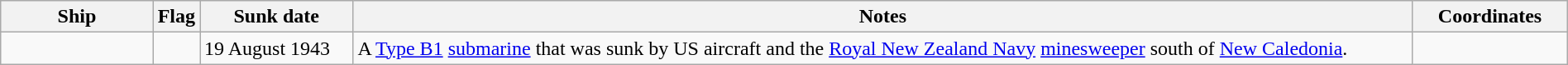<table class="wikitable" style="width:100%">
<tr>
<th style="width:10%">Ship</th>
<th>Flag</th>
<th style="width:10%">Sunk date</th>
<th style="width:70%">Notes</th>
<th style="width:10%">Coordinates</th>
</tr>
<tr>
<td></td>
<td></td>
<td>19 August 1943</td>
<td>A <a href='#'>Type B1</a> <a href='#'>submarine</a> that was sunk by US aircraft and the <a href='#'>Royal New Zealand Navy</a> <a href='#'>minesweeper</a>  south of <a href='#'>New Caledonia</a>.</td>
<td></td>
</tr>
</table>
